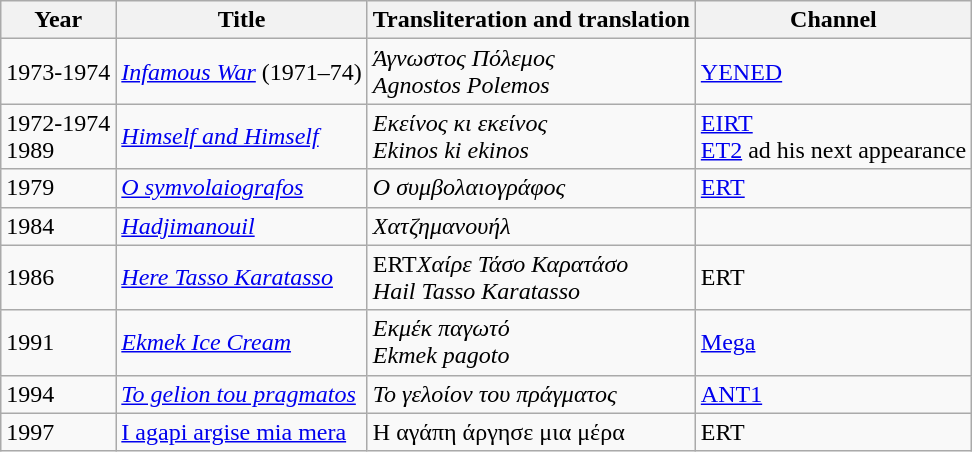<table class="wikitable">
<tr>
<th>Year</th>
<th>Title</th>
<th>Transliteration and translation</th>
<th>Channel</th>
</tr>
<tr>
<td>1973-1974</td>
<td><em><a href='#'>Infamous War</a></em> (1971–74)</td>
<td><em>Άγνωστος Πόλεμος</em><br><em>Agnostos Polemos</em></td>
<td><a href='#'>YENED</a></td>
</tr>
<tr>
<td>1972-1974<br>1989</td>
<td><em><a href='#'>Himself and Himself</a></em></td>
<td><em>Εκείνος κι εκείνος</em><br><em>Ekinos ki ekinos</em></td>
<td><a href='#'>EIRT</a><br><a href='#'>ET2</a> ad his next appearance</td>
</tr>
<tr>
<td>1979</td>
<td><em><a href='#'>O symvolaiografos</a></em></td>
<td><em>Ο συμβολαιογράφος</em></td>
<td><a href='#'>ERT</a></td>
</tr>
<tr>
<td>1984</td>
<td><em><a href='#'>Hadjimanouil</a></em></td>
<td><em>Χατζημανουήλ</em></td>
<td></td>
</tr>
<tr>
<td>1986</td>
<td><em><a href='#'>Here Tasso Karatasso</a></em></td>
<td>ERT<em>Χαίρε Τάσο Καρατάσο</em><br><em>Hail Tasso Karatasso</em></td>
<td>ERT</td>
</tr>
<tr>
<td>1991</td>
<td><em><a href='#'>Ekmek Ice Cream</a></em></td>
<td><em>Εκμέκ παγωτό</em><br><em>Ekmek pagoto</em></td>
<td><a href='#'>Mega</a></td>
</tr>
<tr>
<td>1994</td>
<td><em><a href='#'>To gelion tou pragmatos</a></em></td>
<td><em>Το γελοίον του πράγματος</em></td>
<td><a href='#'>ANT1</a></td>
</tr>
<tr>
<td>1997</td>
<td><a href='#'>I agapi argise mia mera</a></td>
<td>Η αγάπη άργησε μια μέρα</td>
<td>ERT</td>
</tr>
</table>
